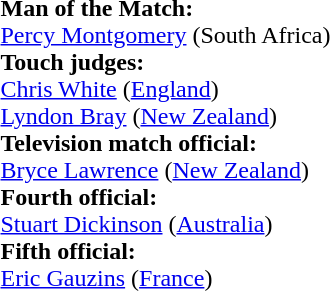<table>
<tr>
<td><br><strong>Man of the Match:</strong>
<br><a href='#'>Percy Montgomery</a> (South Africa)<br><strong>Touch judges:</strong>
<br><a href='#'>Chris White</a> (<a href='#'>England</a>)
<br><a href='#'>Lyndon Bray</a> (<a href='#'>New Zealand</a>)
<br><strong>Television match official:</strong>
<br><a href='#'>Bryce Lawrence</a> (<a href='#'>New Zealand</a>)
<br><strong>Fourth official:</strong>
<br><a href='#'>Stuart Dickinson</a> (<a href='#'>Australia</a>)
<br><strong>Fifth official:</strong>
<br><a href='#'>Eric Gauzins</a> (<a href='#'>France</a>)</td>
</tr>
</table>
